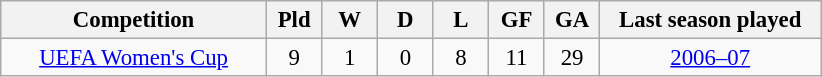<table class="wikitable" style="font-size:95%; text-align: center;">
<tr>
<th width="170">Competition</th>
<th width="30">Pld</th>
<th width="30">W</th>
<th width="30">D</th>
<th width="30">L</th>
<th width="30">GF</th>
<th width="30">GA</th>
<th width="140">Last season played</th>
</tr>
<tr>
<td><a href='#'>UEFA Women's Cup</a></td>
<td>9</td>
<td>1</td>
<td>0</td>
<td>8</td>
<td>11</td>
<td>29</td>
<td><a href='#'>2006–07</a></td>
</tr>
</table>
